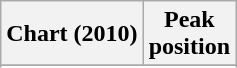<table class="wikitable plainrowheaders sortable" style="text-align:center;">
<tr>
<th scope="col">Chart (2010)</th>
<th scope="col">Peak<br>position</th>
</tr>
<tr>
</tr>
<tr>
</tr>
<tr>
</tr>
<tr>
</tr>
</table>
